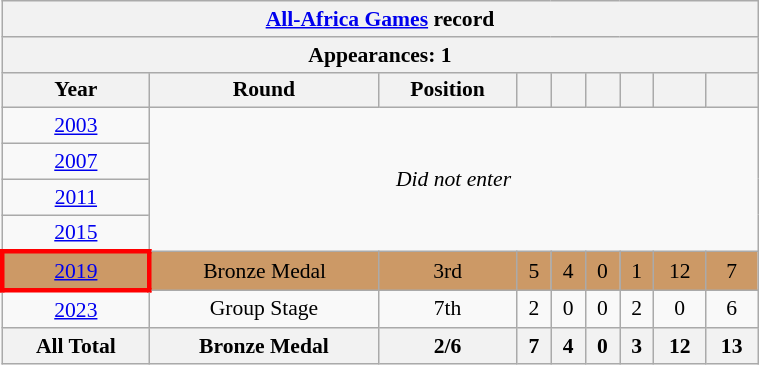<table class="wikitable" class="wikitable" style="font-size:90%; text-align:center; width:40%">
<tr>
<th colspan=10><a href='#'>All-Africa Games</a> record</th>
</tr>
<tr>
<th colspan=10>Appearances: 1</th>
</tr>
<tr>
<th>Year</th>
<th>Round</th>
<th>Position</th>
<th></th>
<th></th>
<th></th>
<th></th>
<th></th>
<th></th>
</tr>
<tr>
<td> <a href='#'>2003</a></td>
<td colspan=8 rowspan=4><em>Did not enter</em></td>
</tr>
<tr>
<td> <a href='#'>2007</a></td>
</tr>
<tr>
<td> <a href='#'>2011</a></td>
</tr>
<tr>
<td> <a href='#'>2015</a></td>
</tr>
<tr style="background:#c96;">
<td style="border: 3px solid red"> <a href='#'>2019</a></td>
<td>Bronze Medal</td>
<td>3rd</td>
<td>5</td>
<td>4</td>
<td>0</td>
<td>1</td>
<td>12</td>
<td>7</td>
</tr>
<tr>
<td> <a href='#'>2023</a></td>
<td>Group Stage</td>
<td>7th</td>
<td>2</td>
<td>0</td>
<td>0</td>
<td>2</td>
<td>0</td>
<td>6</td>
</tr>
<tr>
<th>All Total</th>
<th>Bronze Medal</th>
<th>2/6</th>
<th>7</th>
<th>4</th>
<th>0</th>
<th>3</th>
<th>12</th>
<th>13</th>
</tr>
</table>
